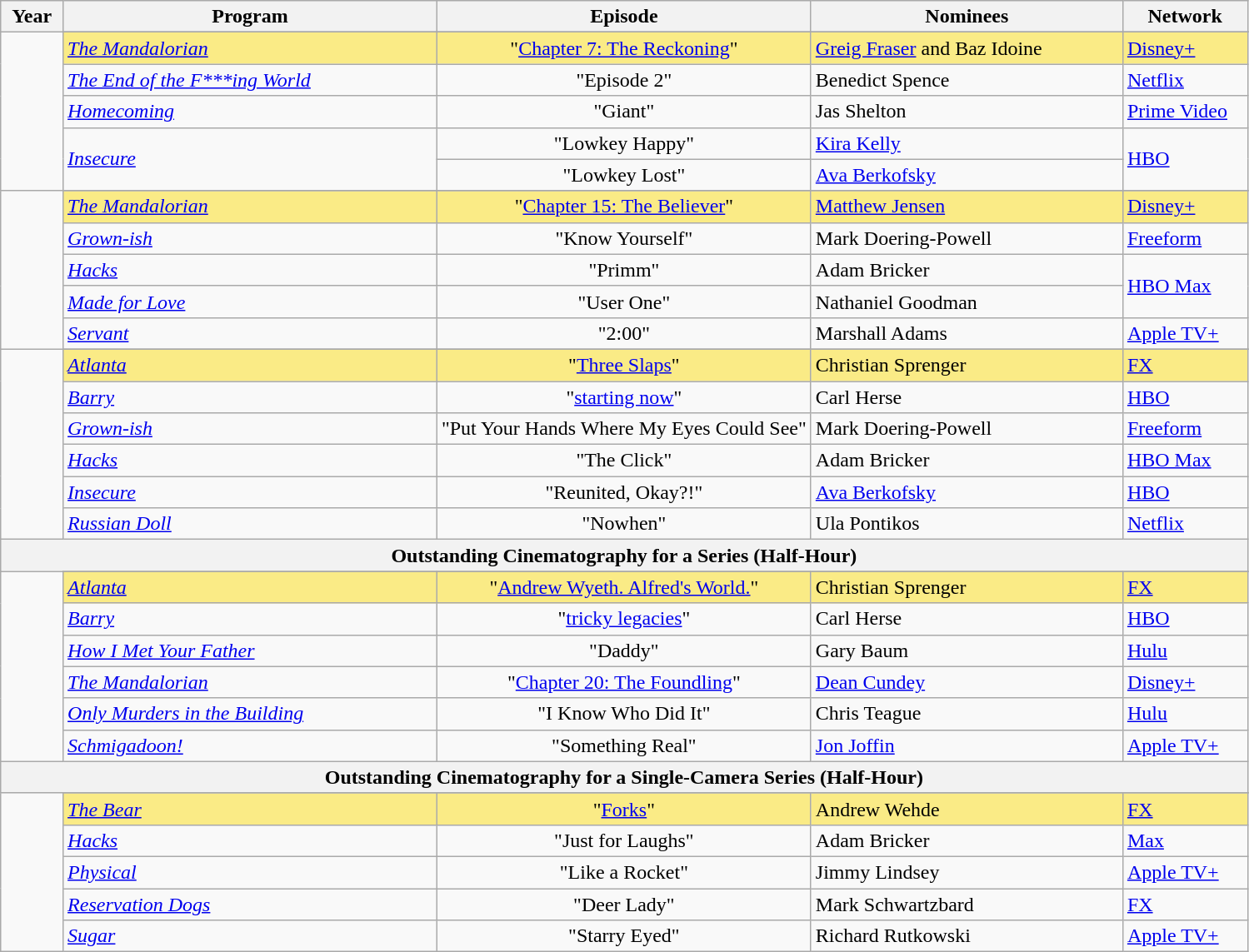<table class="wikitable">
<tr>
<th width="5%">Year</th>
<th width="30%">Program</th>
<th width="30%">Episode</th>
<th width="25%">Nominees</th>
<th width="10%">Network</th>
</tr>
<tr>
<td rowspan=6 align=center></td>
</tr>
<tr style="background:#FAEB86;">
<td><em><a href='#'>The Mandalorian</a></em></td>
<td align=center>"<a href='#'>Chapter 7: The Reckoning</a>"</td>
<td><a href='#'>Greig Fraser</a> and Baz Idoine</td>
<td><a href='#'>Disney+</a></td>
</tr>
<tr>
<td><em><a href='#'>The End of the F***ing World</a></em></td>
<td align=center>"Episode 2"</td>
<td>Benedict Spence</td>
<td><a href='#'>Netflix</a></td>
</tr>
<tr>
<td><em><a href='#'>Homecoming</a></em></td>
<td align=center>"Giant"</td>
<td>Jas Shelton</td>
<td><a href='#'>Prime Video</a></td>
</tr>
<tr>
<td rowspan=2><em><a href='#'>Insecure</a></em></td>
<td align=center>"Lowkey Happy"</td>
<td><a href='#'>Kira Kelly</a></td>
<td rowspan=2><a href='#'>HBO</a></td>
</tr>
<tr>
<td align=center>"Lowkey Lost"</td>
<td><a href='#'>Ava Berkofsky</a></td>
</tr>
<tr>
<td rowspan=6 align=center></td>
</tr>
<tr style="background:#FAEB86;">
<td><em><a href='#'>The Mandalorian</a></em></td>
<td align=center>"<a href='#'>Chapter 15: The Believer</a>"</td>
<td><a href='#'>Matthew Jensen</a></td>
<td><a href='#'>Disney+</a></td>
</tr>
<tr>
<td><em><a href='#'>Grown-ish</a></em></td>
<td align=center>"Know Yourself"</td>
<td>Mark Doering-Powell</td>
<td><a href='#'>Freeform</a></td>
</tr>
<tr>
<td><em><a href='#'>Hacks</a></em></td>
<td align=center>"Primm"</td>
<td>Adam Bricker</td>
<td rowspan="2"><a href='#'>HBO Max</a></td>
</tr>
<tr>
<td><em><a href='#'>Made for Love</a></em></td>
<td align=center>"User One"</td>
<td>Nathaniel Goodman</td>
</tr>
<tr>
<td><em><a href='#'>Servant</a></em></td>
<td align=center>"2:00"</td>
<td>Marshall Adams</td>
<td><a href='#'>Apple TV+</a></td>
</tr>
<tr>
<td rowspan=7 align=center></td>
</tr>
<tr style="background:#FAEB86;">
<td><em><a href='#'>Atlanta</a></em></td>
<td align=center>"<a href='#'>Three Slaps</a>"</td>
<td>Christian Sprenger</td>
<td><a href='#'>FX</a></td>
</tr>
<tr>
<td><em><a href='#'>Barry</a></em></td>
<td align=center>"<a href='#'>starting now</a>"</td>
<td>Carl Herse</td>
<td><a href='#'>HBO</a></td>
</tr>
<tr>
<td><em><a href='#'>Grown-ish</a></em></td>
<td align=center>"Put Your Hands Where My Eyes Could See"</td>
<td>Mark Doering-Powell</td>
<td><a href='#'>Freeform</a></td>
</tr>
<tr>
<td><em><a href='#'>Hacks</a></em></td>
<td align=center>"The Click"</td>
<td>Adam Bricker</td>
<td><a href='#'>HBO Max</a></td>
</tr>
<tr>
<td><em><a href='#'>Insecure</a></em></td>
<td align=center>"Reunited, Okay?!"</td>
<td><a href='#'>Ava Berkofsky</a></td>
<td><a href='#'>HBO</a></td>
</tr>
<tr>
<td><em><a href='#'>Russian Doll</a></em></td>
<td align=center>"Nowhen"</td>
<td>Ula Pontikos</td>
<td><a href='#'>Netflix</a></td>
</tr>
<tr>
<th colspan="5">Outstanding Cinematography for a Series (Half-Hour)</th>
</tr>
<tr>
<td rowspan=7 align=center></td>
</tr>
<tr style="background:#FAEB86;">
<td><em><a href='#'>Atlanta</a></em></td>
<td align=center>"<a href='#'>Andrew Wyeth. Alfred's World.</a>"</td>
<td>Christian Sprenger</td>
<td><a href='#'>FX</a></td>
</tr>
<tr>
<td><em><a href='#'>Barry</a></em></td>
<td align=center>"<a href='#'>tricky legacies</a>"</td>
<td>Carl Herse</td>
<td><a href='#'>HBO</a></td>
</tr>
<tr>
<td><em><a href='#'>How I Met Your Father</a></em></td>
<td align=center>"Daddy"</td>
<td>Gary Baum</td>
<td><a href='#'>Hulu</a></td>
</tr>
<tr>
<td><em><a href='#'>The Mandalorian</a></em></td>
<td align=center>"<a href='#'>Chapter 20: The Foundling</a>"</td>
<td><a href='#'>Dean Cundey</a></td>
<td><a href='#'>Disney+</a></td>
</tr>
<tr>
<td><em><a href='#'>Only Murders in the Building</a></em></td>
<td align=center>"I Know Who Did It"</td>
<td>Chris Teague</td>
<td><a href='#'>Hulu</a></td>
</tr>
<tr>
<td><em><a href='#'>Schmigadoon!</a></em></td>
<td align=center>"Something Real"</td>
<td><a href='#'>Jon Joffin</a></td>
<td><a href='#'>Apple TV+</a></td>
</tr>
<tr>
<th colspan="5">Outstanding Cinematography for a Single-Camera Series (Half-Hour)</th>
</tr>
<tr>
<td rowspan=6 align=center></td>
</tr>
<tr style="background:#FAEB86;">
<td><em><a href='#'>The Bear</a></em></td>
<td align=center>"<a href='#'>Forks</a>"</td>
<td>Andrew Wehde</td>
<td><a href='#'>FX</a></td>
</tr>
<tr>
<td><em><a href='#'>Hacks</a></em></td>
<td align=center>"Just for Laughs"</td>
<td>Adam Bricker</td>
<td><a href='#'>Max</a></td>
</tr>
<tr>
<td><em><a href='#'>Physical</a></em></td>
<td align=center>"Like a Rocket"</td>
<td>Jimmy Lindsey</td>
<td><a href='#'>Apple TV+</a></td>
</tr>
<tr>
<td><em><a href='#'>Reservation Dogs</a></em></td>
<td align=center>"Deer Lady"</td>
<td>Mark Schwartzbard</td>
<td><a href='#'>FX</a></td>
</tr>
<tr>
<td><em><a href='#'>Sugar</a></em></td>
<td align=center>"Starry Eyed"</td>
<td>Richard Rutkowski</td>
<td><a href='#'>Apple TV+</a></td>
</tr>
</table>
